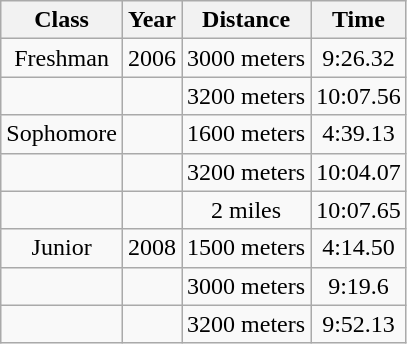<table class=wikitable style="text-align:center">
<tr>
<th>Class</th>
<th>Year</th>
<th>Distance</th>
<th>Time</th>
</tr>
<tr>
<td>Freshman</td>
<td>2006</td>
<td>3000 meters</td>
<td>9:26.32</td>
</tr>
<tr>
<td></td>
<td></td>
<td>3200 meters</td>
<td>10:07.56</td>
</tr>
<tr>
<td>Sophomore</td>
<td></td>
<td>1600 meters</td>
<td>4:39.13</td>
</tr>
<tr>
<td></td>
<td></td>
<td>3200 meters</td>
<td>10:04.07</td>
</tr>
<tr>
<td></td>
<td></td>
<td>2 miles</td>
<td>10:07.65</td>
</tr>
<tr>
<td>Junior</td>
<td>2008</td>
<td>1500 meters</td>
<td>4:14.50</td>
</tr>
<tr>
<td></td>
<td></td>
<td>3000 meters</td>
<td>9:19.6</td>
</tr>
<tr>
<td></td>
<td></td>
<td>3200 meters</td>
<td>9:52.13</td>
</tr>
</table>
